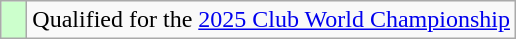<table class="wikitable" style="text-align:left">
<tr>
<td width=10px bgcolor=#CCFFCC></td>
<td>Qualified for the <a href='#'>2025 Club World Championship</a></td>
</tr>
</table>
